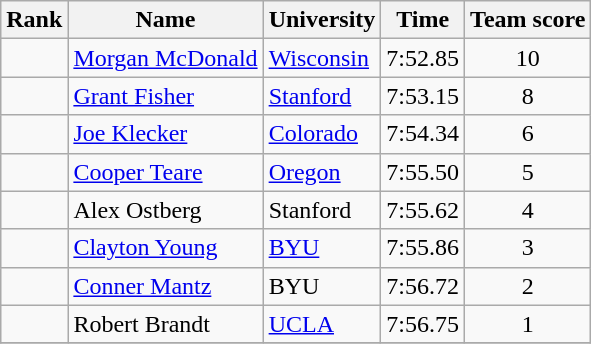<table class="wikitable sortable" style="text-align:center">
<tr>
<th>Rank</th>
<th>Name</th>
<th>University</th>
<th>Time</th>
<th>Team score</th>
</tr>
<tr>
<td></td>
<td align=left><a href='#'>Morgan McDonald</a> </td>
<td align=left><a href='#'>Wisconsin</a></td>
<td>7:52.85</td>
<td>10</td>
</tr>
<tr>
<td></td>
<td align=left><a href='#'>Grant Fisher</a></td>
<td align=left><a href='#'>Stanford</a></td>
<td>7:53.15</td>
<td>8</td>
</tr>
<tr>
<td></td>
<td align=left><a href='#'>Joe Klecker</a></td>
<td align="left"><a href='#'>Colorado</a></td>
<td>7:54.34</td>
<td>6</td>
</tr>
<tr>
<td></td>
<td align=left><a href='#'>Cooper Teare</a></td>
<td align="left"><a href='#'>Oregon</a></td>
<td>7:55.50</td>
<td>5</td>
</tr>
<tr>
<td></td>
<td align=left>Alex Ostberg</td>
<td align=left>Stanford</td>
<td>7:55.62</td>
<td>4</td>
</tr>
<tr>
<td></td>
<td align=left><a href='#'>Clayton Young</a></td>
<td align="left"><a href='#'>BYU</a></td>
<td>7:55.86</td>
<td>3</td>
</tr>
<tr>
<td></td>
<td align=left><a href='#'>Conner Mantz</a></td>
<td align="left">BYU</td>
<td>7:56.72</td>
<td>2</td>
</tr>
<tr>
<td></td>
<td align=left>Robert Brandt</td>
<td align=left><a href='#'>UCLA</a></td>
<td>7:56.75</td>
<td>1</td>
</tr>
<tr>
</tr>
</table>
